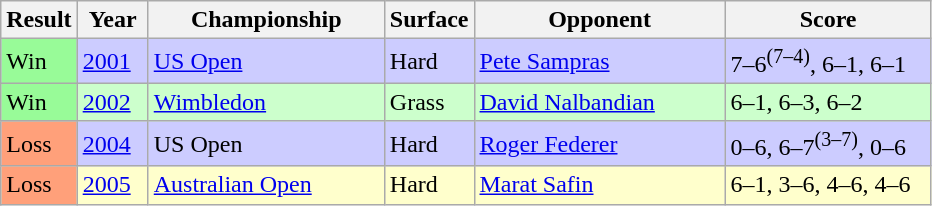<table class="sortable wikitable">
<tr>
<th style="width:40px">Result</th>
<th style="width:40px">Year</th>
<th style="width:150px">Championship</th>
<th style="width:50px">Surface</th>
<th style="width:160px">Opponent</th>
<th style="width:130px"  class="unsortable">Score</th>
</tr>
<tr style="background:#ccf;">
<td style="background:#98fb98;">Win</td>
<td><a href='#'>2001</a></td>
<td><a href='#'>US Open</a></td>
<td>Hard</td>
<td> <a href='#'>Pete Sampras</a></td>
<td>7–6<sup>(7–4)</sup>, 6–1, 6–1</td>
</tr>
<tr style="background:#cfc;">
<td style="background:#98fb98;">Win</td>
<td><a href='#'>2002</a></td>
<td><a href='#'>Wimbledon</a></td>
<td>Grass</td>
<td> <a href='#'>David Nalbandian</a></td>
<td>6–1, 6–3, 6–2</td>
</tr>
<tr style="background:#ccf;">
<td style="background:#ffa07a;">Loss</td>
<td><a href='#'>2004</a></td>
<td>US Open</td>
<td>Hard</td>
<td> <a href='#'>Roger Federer</a></td>
<td>0–6, 6–7<sup>(3–7)</sup>, 0–6</td>
</tr>
<tr style="background:#ffc;">
<td style="background:#ffa07a;">Loss</td>
<td><a href='#'>2005</a></td>
<td><a href='#'>Australian Open</a></td>
<td>Hard</td>
<td> <a href='#'>Marat Safin</a></td>
<td>6–1, 3–6, 4–6, 4–6</td>
</tr>
</table>
